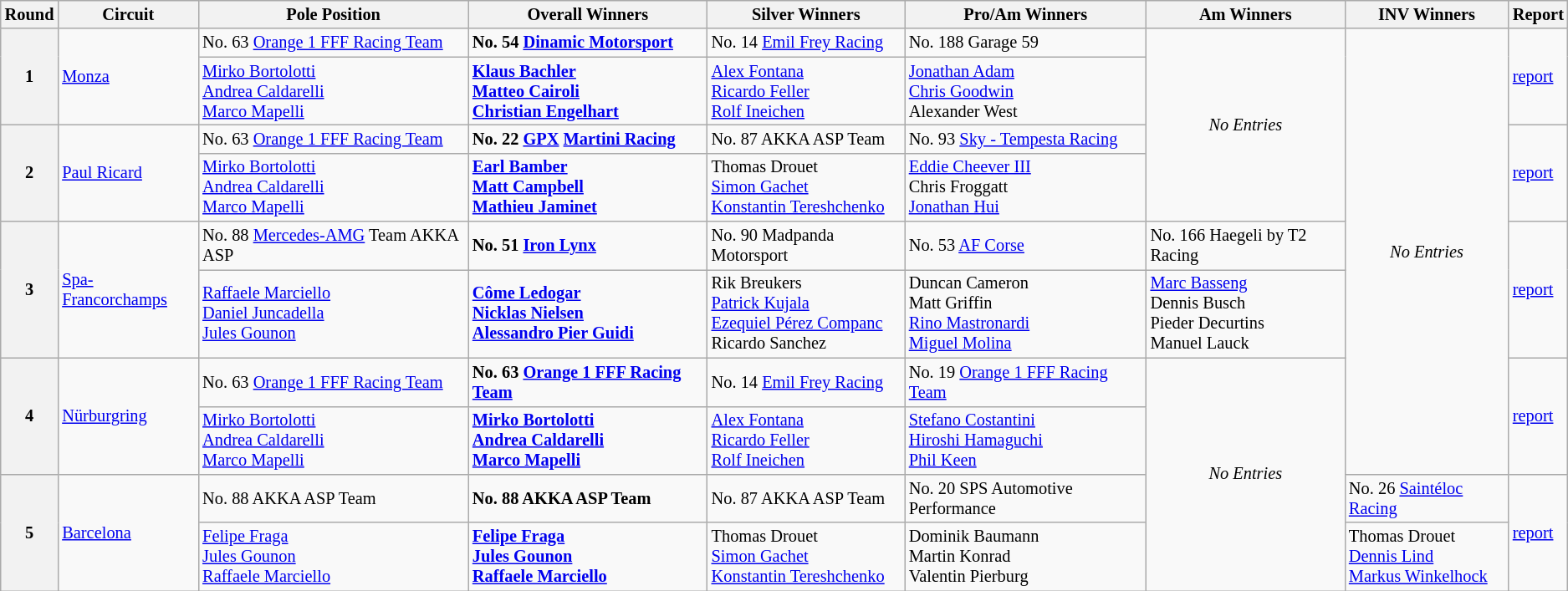<table class="wikitable" style="font-size:85%;">
<tr>
<th>Round</th>
<th>Circuit</th>
<th>Pole Position</th>
<th>Overall Winners</th>
<th>Silver Winners</th>
<th>Pro/Am Winners</th>
<th>Am Winners</th>
<th>INV Winners</th>
<th>Report</th>
</tr>
<tr>
<th rowspan=2>1</th>
<td rowspan=2> <a href='#'>Monza</a></td>
<td> No. 63 <a href='#'>Orange 1 FFF Racing Team</a></td>
<td><strong> No. 54 <a href='#'>Dinamic Motorsport</a></strong></td>
<td> No. 14 <a href='#'>Emil Frey Racing</a></td>
<td> No. 188 Garage 59</td>
<td rowspan=4 align=center><em>No Entries</em></td>
<td rowspan=8 align=center><em>No Entries</em></td>
<td rowspan=2><a href='#'>report</a></td>
</tr>
<tr>
<td> <a href='#'>Mirko Bortolotti</a><br> <a href='#'>Andrea Caldarelli</a><br> <a href='#'>Marco Mapelli</a></td>
<td><strong> <a href='#'>Klaus Bachler</a><br> <a href='#'>Matteo Cairoli</a><br> <a href='#'>Christian Engelhart</a></strong></td>
<td> <a href='#'>Alex Fontana</a><br> <a href='#'>Ricardo Feller</a><br> <a href='#'>Rolf Ineichen</a></td>
<td> <a href='#'>Jonathan Adam</a><br> <a href='#'>Chris Goodwin</a><br> Alexander West</td>
</tr>
<tr>
<th rowspan=2>2</th>
<td rowspan=2> <a href='#'>Paul Ricard</a></td>
<td> No. 63 <a href='#'>Orange 1 FFF Racing Team</a></td>
<td><strong> No. 22 <a href='#'>GPX</a> <a href='#'>Martini Racing</a></strong></td>
<td> No. 87 AKKA ASP Team</td>
<td> No. 93 <a href='#'>Sky - Tempesta Racing</a></td>
<td rowspan=2><a href='#'>report</a></td>
</tr>
<tr>
<td> <a href='#'>Mirko Bortolotti</a><br> <a href='#'>Andrea Caldarelli</a><br> <a href='#'>Marco Mapelli</a></td>
<td><strong> <a href='#'>Earl Bamber</a><br> <a href='#'>Matt Campbell</a><br> <a href='#'>Mathieu Jaminet</a></strong></td>
<td> Thomas Drouet<br> <a href='#'>Simon Gachet</a><br> <a href='#'>Konstantin Tereshchenko</a></td>
<td> <a href='#'>Eddie Cheever III</a><br> Chris Froggatt<br> <a href='#'>Jonathan Hui</a></td>
</tr>
<tr>
<th rowspan=2>3</th>
<td rowspan=2> <a href='#'>Spa-Francorchamps</a></td>
<td> No. 88 <a href='#'>Mercedes-AMG</a> Team AKKA ASP</td>
<td><strong> No. 51 <a href='#'>Iron Lynx</a></strong></td>
<td> No. 90 Madpanda Motorsport</td>
<td> No. 53 <a href='#'>AF Corse</a></td>
<td> No. 166 Haegeli by T2 Racing</td>
<td rowspan=2><a href='#'>report</a></td>
</tr>
<tr>
<td> <a href='#'>Raffaele Marciello</a><br> <a href='#'>Daniel Juncadella</a><br> <a href='#'>Jules Gounon</a></td>
<td><strong> <a href='#'>Côme Ledogar</a><br> <a href='#'>Nicklas Nielsen</a><br> <a href='#'>Alessandro Pier Guidi</a></strong></td>
<td> Rik Breukers<br> <a href='#'>Patrick Kujala</a><br> <a href='#'>Ezequiel Pérez Companc</a><br> Ricardo Sanchez</td>
<td> Duncan Cameron<br> Matt Griffin<br> <a href='#'>Rino Mastronardi</a><br> <a href='#'>Miguel Molina</a></td>
<td> <a href='#'>Marc Basseng</a><br> Dennis Busch<br> Pieder Decurtins<br> Manuel Lauck</td>
</tr>
<tr>
<th rowspan=2>4</th>
<td rowspan=2> <a href='#'>Nürburgring</a></td>
<td> No. 63 <a href='#'>Orange 1 FFF Racing Team</a></td>
<td><strong> No. 63 <a href='#'>Orange 1 FFF Racing Team</a></strong></td>
<td> No. 14 <a href='#'>Emil Frey Racing</a></td>
<td> No. 19 <a href='#'>Orange 1 FFF Racing Team</a></td>
<td rowspan=4 align=center><em>No Entries</em></td>
<td rowspan=2><a href='#'>report</a></td>
</tr>
<tr>
<td> <a href='#'>Mirko Bortolotti</a><br> <a href='#'>Andrea Caldarelli</a><br> <a href='#'>Marco Mapelli</a></td>
<td><strong> <a href='#'>Mirko Bortolotti</a><br> <a href='#'>Andrea Caldarelli</a><br> <a href='#'>Marco Mapelli</a></strong></td>
<td> <a href='#'>Alex Fontana</a><br> <a href='#'>Ricardo Feller</a><br> <a href='#'>Rolf Ineichen</a></td>
<td> <a href='#'>Stefano Costantini</a><br> <a href='#'>Hiroshi Hamaguchi</a><br> <a href='#'>Phil Keen</a></td>
</tr>
<tr>
<th rowspan=2>5</th>
<td rowspan=2> <a href='#'>Barcelona</a></td>
<td> No. 88 AKKA ASP Team</td>
<td><strong> No. 88 AKKA ASP Team</strong></td>
<td> No. 87 AKKA ASP Team</td>
<td> No. 20 SPS Automotive Performance</td>
<td> No. 26 <a href='#'>Saintéloc Racing</a></td>
<td rowspan=2><a href='#'>report</a></td>
</tr>
<tr>
<td> <a href='#'>Felipe Fraga</a><br> <a href='#'>Jules Gounon</a><br> <a href='#'>Raffaele Marciello</a></td>
<td><strong> <a href='#'>Felipe Fraga</a><br> <a href='#'>Jules Gounon</a><br> <a href='#'>Raffaele Marciello</a></strong></td>
<td> Thomas Drouet<br> <a href='#'>Simon Gachet</a><br> <a href='#'>Konstantin Tereshchenko</a></td>
<td> Dominik Baumann<br> Martin Konrad<br> Valentin Pierburg</td>
<td> Thomas Drouet<br> <a href='#'>Dennis Lind</a><br> <a href='#'>Markus Winkelhock</a></td>
</tr>
</table>
